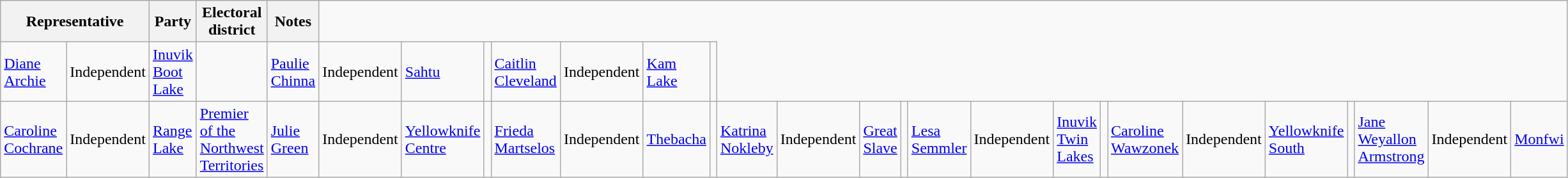<table class="wikitable" width="100%">
<tr>
<th colspan="2">Representative</th>
<th>Party</th>
<th>Electoral district</th>
<th>Notes</th>
</tr>
<tr>
<td><a href='#'>Diane Archie</a></td>
<td>Independent</td>
<td><a href='#'>Inuvik Boot Lake</a></td>
<td><br></td>
<td><a href='#'>Paulie Chinna</a></td>
<td>Independent</td>
<td><a href='#'>Sahtu</a></td>
<td><br></td>
<td><a href='#'>Caitlin Cleveland</a></td>
<td>Independent</td>
<td><a href='#'>Kam Lake</a></td>
<td></td>
</tr>
<tr>
<td><a href='#'>Caroline Cochrane</a></td>
<td>Independent</td>
<td><a href='#'>Range Lake</a></td>
<td><a href='#'>Premier of the Northwest Territories</a><br></td>
<td><a href='#'>Julie Green</a></td>
<td>Independent</td>
<td><a href='#'>Yellowknife Centre</a></td>
<td><br></td>
<td><a href='#'>Frieda Martselos</a></td>
<td>Independent</td>
<td><a href='#'>Thebacha</a></td>
<td><br></td>
<td><a href='#'>Katrina Nokleby</a></td>
<td>Independent</td>
<td><a href='#'>Great Slave</a></td>
<td><br></td>
<td><a href='#'>Lesa Semmler</a></td>
<td>Independent</td>
<td><a href='#'>Inuvik Twin Lakes</a></td>
<td><br></td>
<td><a href='#'>Caroline Wawzonek</a></td>
<td>Independent</td>
<td><a href='#'>Yellowknife South</a></td>
<td><br></td>
<td><a href='#'>Jane Weyallon Armstrong</a></td>
<td>Independent</td>
<td><a href='#'>Monfwi</a></td>
</tr>
</table>
